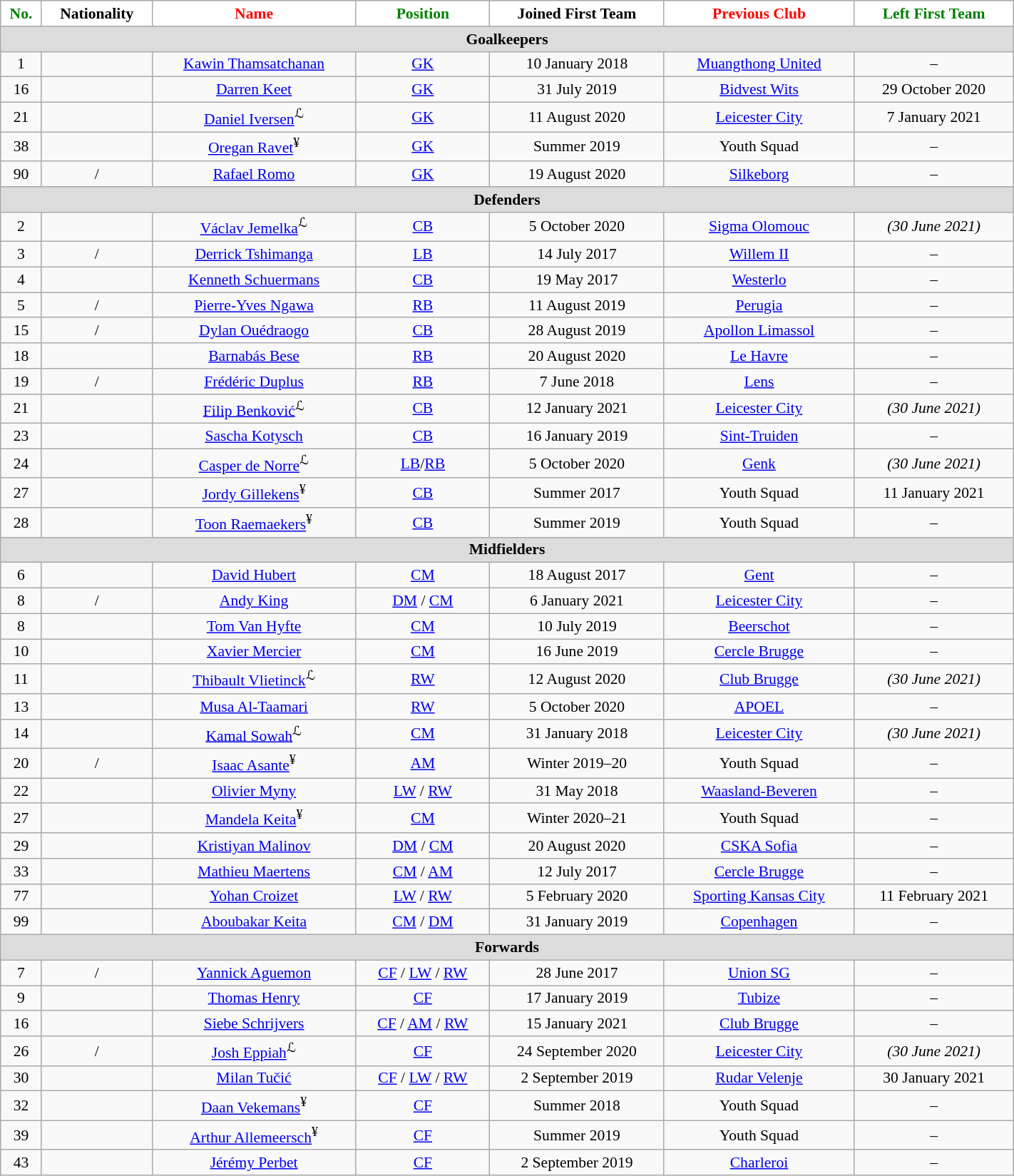<table class="wikitable" style="text-align: center; font-size:90%" width=75%>
<tr>
<th style="background: #ffffff; color:green">No.</th>
<th style="background: #ffffff; color:black">Nationality</th>
<th style="background: #ffffff; color:red">Name</th>
<th style="background: #ffffff; color:green">Position</th>
<th style="background: #ffffff; color:black">Joined First Team</th>
<th style="background: #ffffff; color:red">Previous Club</th>
<th style="background: #ffffff; color:green">Left First Team</th>
</tr>
<tr>
<th colspan=7 style="background: #DCDCDC" align=right>Goalkeepers</th>
</tr>
<tr>
<td>1</td>
<td></td>
<td><a href='#'>Kawin Thamsatchanan</a></td>
<td><a href='#'>GK</a></td>
<td>10 January 2018</td>
<td> <a href='#'>Muangthong United</a></td>
<td>–</td>
</tr>
<tr>
<td>16</td>
<td></td>
<td><a href='#'>Darren Keet</a></td>
<td><a href='#'>GK</a></td>
<td>31 July 2019</td>
<td> <a href='#'>Bidvest Wits</a></td>
<td>29 October 2020</td>
</tr>
<tr>
<td>21</td>
<td></td>
<td><a href='#'>Daniel Iversen</a><sup>ℒ</sup></td>
<td><a href='#'>GK</a></td>
<td>11 August 2020</td>
<td> <a href='#'>Leicester City</a></td>
<td>7 January 2021</td>
</tr>
<tr>
<td>38</td>
<td></td>
<td><a href='#'>Oregan Ravet</a><sup>¥</sup></td>
<td><a href='#'>GK</a></td>
<td>Summer 2019</td>
<td>Youth Squad</td>
<td>–</td>
</tr>
<tr>
<td>90</td>
<td> / </td>
<td><a href='#'>Rafael Romo</a></td>
<td><a href='#'>GK</a></td>
<td>19 August 2020</td>
<td> <a href='#'>Silkeborg</a></td>
<td>–</td>
</tr>
<tr>
<th colspan=7 style="background: #DCDCDC" align=right>Defenders</th>
</tr>
<tr>
<td>2</td>
<td></td>
<td><a href='#'>Václav Jemelka</a><sup>ℒ</sup></td>
<td><a href='#'>CB</a></td>
<td>5 October 2020</td>
<td> <a href='#'>Sigma Olomouc</a></td>
<td><em>(30 June 2021)</em></td>
</tr>
<tr>
<td>3</td>
<td> / </td>
<td><a href='#'>Derrick Tshimanga</a></td>
<td><a href='#'>LB</a></td>
<td>14 July 2017</td>
<td> <a href='#'>Willem II</a></td>
<td>–</td>
</tr>
<tr>
<td>4</td>
<td></td>
<td><a href='#'>Kenneth Schuermans</a></td>
<td><a href='#'>CB</a></td>
<td>19 May 2017</td>
<td> <a href='#'>Westerlo</a></td>
<td>–</td>
</tr>
<tr>
<td>5</td>
<td> / </td>
<td><a href='#'>Pierre-Yves Ngawa</a></td>
<td><a href='#'>RB</a></td>
<td>11 August 2019</td>
<td> <a href='#'>Perugia</a></td>
<td>–</td>
</tr>
<tr>
<td>15</td>
<td> / </td>
<td><a href='#'>Dylan Ouédraogo</a></td>
<td><a href='#'>CB</a></td>
<td>28 August 2019</td>
<td> <a href='#'>Apollon Limassol</a></td>
<td>–</td>
</tr>
<tr>
<td>18</td>
<td></td>
<td><a href='#'>Barnabás Bese</a></td>
<td><a href='#'>RB</a></td>
<td>20 August 2020</td>
<td> <a href='#'>Le Havre</a></td>
<td>–</td>
</tr>
<tr>
<td>19</td>
<td> / </td>
<td><a href='#'>Frédéric Duplus</a></td>
<td><a href='#'>RB</a></td>
<td>7 June 2018</td>
<td> <a href='#'>Lens</a></td>
<td>–</td>
</tr>
<tr>
<td>21</td>
<td></td>
<td><a href='#'>Filip Benković</a><sup>ℒ</sup></td>
<td><a href='#'>CB</a></td>
<td>12 January 2021</td>
<td> <a href='#'>Leicester City</a></td>
<td><em>(30 June 2021)</em></td>
</tr>
<tr>
<td>23</td>
<td></td>
<td><a href='#'>Sascha Kotysch</a></td>
<td><a href='#'>CB</a></td>
<td>16 January 2019</td>
<td> <a href='#'>Sint-Truiden</a></td>
<td>–</td>
</tr>
<tr>
<td>24</td>
<td></td>
<td><a href='#'>Casper de Norre</a><sup>ℒ</sup></td>
<td><a href='#'>LB</a>/<a href='#'>RB</a></td>
<td>5 October 2020</td>
<td> <a href='#'>Genk</a></td>
<td><em>(30 June 2021)</em></td>
</tr>
<tr>
<td>27</td>
<td></td>
<td><a href='#'>Jordy Gillekens</a><sup>¥</sup></td>
<td><a href='#'>CB</a></td>
<td>Summer 2017</td>
<td>Youth Squad</td>
<td>11 January 2021</td>
</tr>
<tr>
<td>28</td>
<td></td>
<td><a href='#'>Toon Raemaekers</a><sup>¥</sup></td>
<td><a href='#'>CB</a></td>
<td>Summer 2019</td>
<td>Youth Squad</td>
<td>–</td>
</tr>
<tr>
<th colspan=7 style="background: #DCDCDC" align=right>Midfielders</th>
</tr>
<tr>
<td>6</td>
<td></td>
<td><a href='#'>David Hubert</a></td>
<td><a href='#'>CM</a></td>
<td>18 August 2017</td>
<td> <a href='#'>Gent</a></td>
<td>–</td>
</tr>
<tr>
<td>8</td>
<td> / </td>
<td><a href='#'>Andy King</a></td>
<td><a href='#'>DM</a> / <a href='#'>CM</a></td>
<td>6 January 2021</td>
<td> <a href='#'>Leicester City</a></td>
<td>–</td>
</tr>
<tr>
<td>8</td>
<td></td>
<td><a href='#'>Tom Van Hyfte</a></td>
<td><a href='#'>CM</a></td>
<td>10 July 2019</td>
<td> <a href='#'>Beerschot</a></td>
<td>–</td>
</tr>
<tr>
<td>10</td>
<td></td>
<td><a href='#'>Xavier Mercier</a></td>
<td><a href='#'>CM</a></td>
<td>16 June 2019</td>
<td> <a href='#'>Cercle Brugge</a></td>
<td>–</td>
</tr>
<tr>
<td>11</td>
<td></td>
<td><a href='#'>Thibault Vlietinck</a><sup>ℒ</sup></td>
<td><a href='#'>RW</a></td>
<td>12 August 2020</td>
<td> <a href='#'>Club Brugge</a></td>
<td><em>(30 June 2021)</em></td>
</tr>
<tr>
<td>13</td>
<td></td>
<td><a href='#'>Musa Al-Taamari</a></td>
<td><a href='#'>RW</a></td>
<td>5 October 2020</td>
<td> <a href='#'>APOEL</a></td>
<td>–</td>
</tr>
<tr>
<td>14</td>
<td></td>
<td><a href='#'>Kamal Sowah</a><sup>ℒ</sup></td>
<td><a href='#'>CM</a></td>
<td>31 January 2018</td>
<td> <a href='#'>Leicester City</a></td>
<td><em>(30 June 2021)</em></td>
</tr>
<tr>
<td>20</td>
<td> / </td>
<td><a href='#'>Isaac Asante</a><sup>¥</sup></td>
<td><a href='#'>AM</a></td>
<td>Winter 2019–20</td>
<td>Youth Squad</td>
<td>–</td>
</tr>
<tr>
<td>22</td>
<td></td>
<td><a href='#'>Olivier Myny</a></td>
<td><a href='#'>LW</a> / <a href='#'>RW</a></td>
<td>31 May 2018</td>
<td> <a href='#'>Waasland-Beveren</a></td>
<td>–</td>
</tr>
<tr>
<td>27</td>
<td></td>
<td><a href='#'>Mandela Keita</a><sup>¥</sup></td>
<td><a href='#'>CM</a></td>
<td>Winter 2020–21</td>
<td>Youth Squad</td>
<td>–</td>
</tr>
<tr>
<td>29</td>
<td></td>
<td><a href='#'>Kristiyan Malinov</a></td>
<td><a href='#'>DM</a> / <a href='#'>CM</a></td>
<td>20 August 2020</td>
<td> <a href='#'>CSKA Sofia</a></td>
<td>–</td>
</tr>
<tr>
<td>33</td>
<td></td>
<td><a href='#'>Mathieu Maertens</a></td>
<td><a href='#'>CM</a> / <a href='#'>AM</a></td>
<td>12 July 2017</td>
<td> <a href='#'>Cercle Brugge</a></td>
<td>–</td>
</tr>
<tr>
<td>77</td>
<td></td>
<td><a href='#'>Yohan Croizet</a></td>
<td><a href='#'>LW</a> / <a href='#'>RW</a></td>
<td>5 February 2020</td>
<td> <a href='#'>Sporting Kansas City</a></td>
<td>11 February 2021</td>
</tr>
<tr>
<td>99</td>
<td></td>
<td><a href='#'>Aboubakar Keita</a></td>
<td><a href='#'>CM</a> / <a href='#'>DM</a></td>
<td>31 January 2019</td>
<td> <a href='#'>Copenhagen</a></td>
<td>–</td>
</tr>
<tr>
<th colspan=7 style="background: #DCDCDC" align=right>Forwards</th>
</tr>
<tr>
<td>7</td>
<td> / </td>
<td><a href='#'>Yannick Aguemon</a></td>
<td><a href='#'>CF</a> / <a href='#'>LW</a> / <a href='#'>RW</a></td>
<td>28 June 2017</td>
<td> <a href='#'>Union SG</a></td>
<td>–</td>
</tr>
<tr>
<td>9</td>
<td></td>
<td><a href='#'>Thomas Henry</a></td>
<td><a href='#'>CF</a></td>
<td>17 January 2019</td>
<td> <a href='#'>Tubize</a></td>
<td>–</td>
</tr>
<tr>
<td>16</td>
<td></td>
<td><a href='#'>Siebe Schrijvers</a></td>
<td><a href='#'>CF</a> / <a href='#'>AM</a> / <a href='#'>RW</a></td>
<td>15 January 2021</td>
<td> <a href='#'>Club Brugge</a></td>
<td>–</td>
</tr>
<tr>
<td>26</td>
<td> / </td>
<td><a href='#'>Josh Eppiah</a><sup>ℒ</sup></td>
<td><a href='#'>CF</a></td>
<td>24 September 2020</td>
<td> <a href='#'>Leicester City</a></td>
<td><em>(30 June 2021)</em></td>
</tr>
<tr>
<td>30</td>
<td></td>
<td><a href='#'>Milan Tučić</a></td>
<td><a href='#'>CF</a> / <a href='#'>LW</a> / <a href='#'>RW</a></td>
<td>2 September 2019</td>
<td> <a href='#'>Rudar Velenje</a></td>
<td>30 January 2021</td>
</tr>
<tr>
<td>32</td>
<td></td>
<td><a href='#'>Daan Vekemans</a><sup>¥</sup></td>
<td><a href='#'>CF</a></td>
<td>Summer 2018</td>
<td>Youth Squad</td>
<td>–</td>
</tr>
<tr>
<td>39</td>
<td></td>
<td><a href='#'>Arthur Allemeersch</a><sup>¥</sup></td>
<td><a href='#'>CF</a></td>
<td>Summer 2019</td>
<td>Youth Squad</td>
<td>–</td>
</tr>
<tr>
<td>43</td>
<td></td>
<td><a href='#'>Jérémy Perbet</a></td>
<td><a href='#'>CF</a></td>
<td>2 September 2019</td>
<td> <a href='#'>Charleroi</a></td>
<td>–</td>
</tr>
</table>
